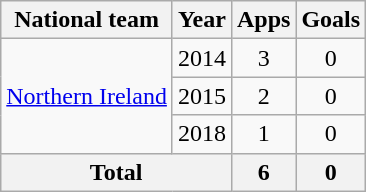<table class="wikitable" style="text-align: center;">
<tr>
<th>National team</th>
<th>Year</th>
<th>Apps</th>
<th>Goals</th>
</tr>
<tr>
<td rowspan="3"><a href='#'>Northern Ireland</a></td>
<td>2014</td>
<td>3</td>
<td>0</td>
</tr>
<tr>
<td>2015</td>
<td>2</td>
<td>0</td>
</tr>
<tr>
<td>2018</td>
<td>1</td>
<td>0</td>
</tr>
<tr>
<th colspan="2">Total</th>
<th>6</th>
<th>0</th>
</tr>
</table>
